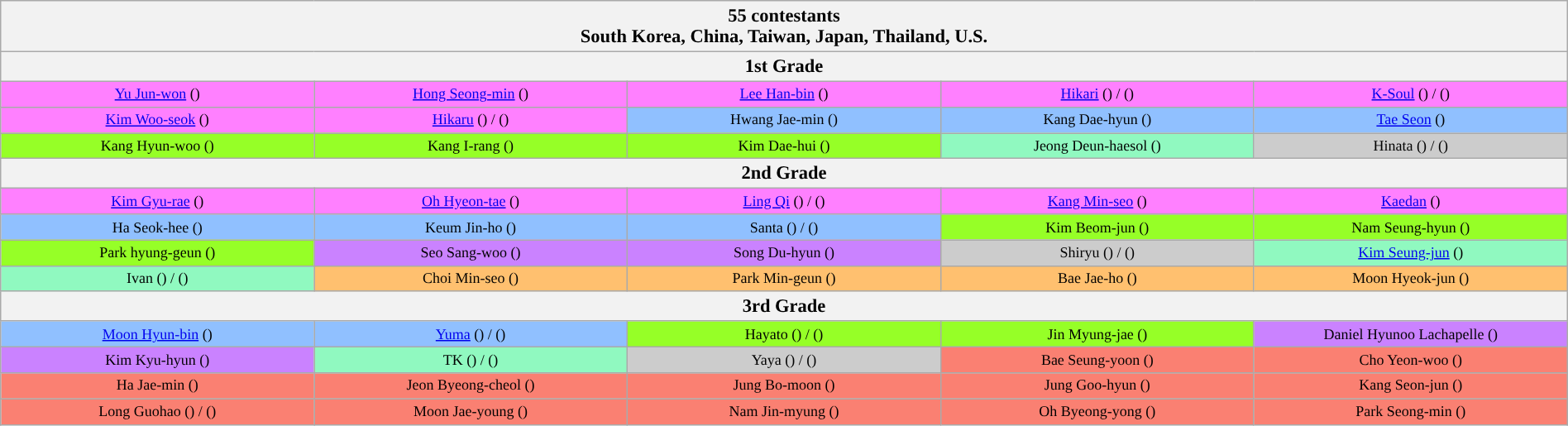<table class="wikitable" style="font-size:75%; text-align:center; width:100%">
<tr>
<th colspan="5" scope="col" style="font-size:125%; width:100%">55 contestants<br>South Korea, China, Taiwan, Japan, Thailand, U.S.</th>
</tr>
<tr>
<th colspan="5" scope="col" style="font-size:125%; width:100%">1st Grade</th>
</tr>
<tr>
<td width="5%" style="background:#FF80FF"><a href='#'>Yu Jun-won</a> ()</td>
<td width="5%" style="background:#FF80FF"><a href='#'>Hong Seong-min</a> ()</td>
<td width="5%" style="background:#FF80FF"><a href='#'>Lee Han-bin</a> ()</td>
<td width="5%" style="background:#FF80FF"><a href='#'>Hikari</a> () / ()</td>
<td width="5%" style="background:#FF80FF"><a href='#'>K-Soul</a> () / ()</td>
</tr>
<tr>
<td style="background:#FF80FF"><a href='#'>Kim Woo-seok</a> ()</td>
<td style="background:#FF80FF"><a href='#'>Hikaru</a> () / ()</td>
<td style="background:#90C0FF">Hwang Jae-min ()</td>
<td style="background:#90C0FF">Kang Dae-hyun ()</td>
<td style="background:#90C0FF"><a href='#'>Tae Seon</a> ()</td>
</tr>
<tr>
<td style="background:#96FF27">Kang Hyun-woo ()</td>
<td style="background:#96FF27">Kang I-rang ()</td>
<td style="background:#96FF27">Kim Dae-hui ()</td>
<td style="background:#90F9C0">Jeong Deun-haesol ()</td>
<td style="background:#CCCCCC">Hinata () / ()</td>
</tr>
<tr>
<th colspan="5" scope="col" style="font-size:125%">2nd Grade</th>
</tr>
<tr>
<td style="background:#FF80FF"><a href='#'>Kim Gyu-rae</a> ()</td>
<td style="background:#FF80FF"><a href='#'>Oh Hyeon-tae</a> ()</td>
<td style="background:#FF80FF"><a href='#'>Ling Qi</a> () / ()</td>
<td style="background:#FF80FF"><a href='#'>Kang Min-seo</a> ()</td>
<td style="background:#FF80FF"><a href='#'>Kaedan</a> ()</td>
</tr>
<tr>
<td style="background:#90C0FF">Ha Seok-hee ()</td>
<td style="background:#90C0FF">Keum Jin-ho ()</td>
<td style="background:#90C0FF">Santa () / ()</td>
<td style="background:#96FF27">Kim Beom-jun ()</td>
<td style="background:#96FF27">Nam Seung-hyun ()</td>
</tr>
<tr>
<td style="background:#96FF27">Park hyung-geun ()</td>
<td style="background:#CA82FF">Seo Sang-woo ()</td>
<td style="background:#CA82FF">Song Du-hyun ()</td>
<td style="background:#CCCCCC">Shiryu () / ()</td>
<td style="background:#90F9C0"><a href='#'>Kim Seung-jun</a> ()</td>
</tr>
<tr>
<td style="background:#90F9C0">Ivan () / ()</td>
<td style="background:#FFC06F">Choi Min-seo ()</td>
<td style="background:#FFC06F">Park Min-geun ()</td>
<td style="background:#FFC06F">Bae Jae-ho ()</td>
<td style="background:#FFC06F">Moon Hyeok-jun ()</td>
</tr>
<tr>
<th colspan="5" scope="col" style="font-size:125%">3rd Grade</th>
</tr>
<tr>
<td style="background:#90C0FF"><a href='#'>Moon Hyun-bin</a> ()</td>
<td style="background:#90C0FF"><a href='#'>Yuma</a> () / ()</td>
<td style="background:#96FF27">Hayato () / ()</td>
<td style="background:#96FF27">Jin Myung-jae ()</td>
<td style="background:#CA82FF">Daniel Hyunoo Lachapelle ()</td>
</tr>
<tr>
<td style="background:#CA82FF">Kim Kyu-hyun ()</td>
<td style="background:#90F9C0">TK () / ()</td>
<td style="background:#CCCCCC">Yaya () / ()</td>
<td style="background:salmon">Bae Seung-yoon ()</td>
<td style="background:salmon">Cho Yeon-woo ()</td>
</tr>
<tr>
<td style="background:salmon">Ha Jae-min ()</td>
<td style="background:salmon">Jeon Byeong-cheol ()</td>
<td style="background:salmon">Jung Bo-moon ()</td>
<td style="background:salmon">Jung Goo-hyun ()</td>
<td style="background:salmon">Kang Seon-jun ()</td>
</tr>
<tr>
<td style="background:salmon">Long Guohao () / ()</td>
<td style="background:salmon">Moon Jae-young ()</td>
<td style="background:salmon">Nam Jin-myung ()</td>
<td style="background:salmon">Oh Byeong-yong ()</td>
<td style="background:salmon">Park Seong-min ()</td>
</tr>
</table>
